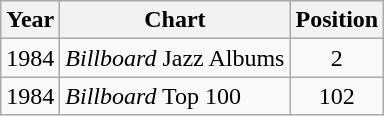<table class="wikitable">
<tr>
<th align="left">Year</th>
<th align="left">Chart</th>
<th align="left">Position</th>
</tr>
<tr>
<td align="left">1984</td>
<td align="left"><em>Billboard</em> Jazz Albums</td>
<td align="center">2</td>
</tr>
<tr>
<td align="left">1984</td>
<td align="left"><em>Billboard</em> Top 100</td>
<td align="center">102</td>
</tr>
</table>
